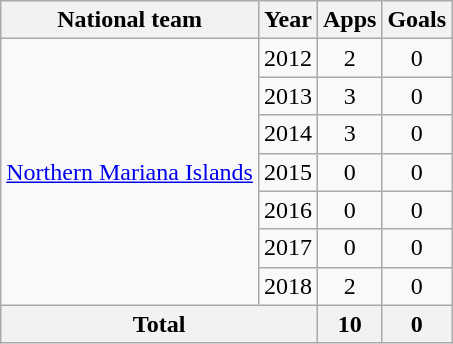<table class="wikitable" style="text-align:center">
<tr>
<th>National team</th>
<th>Year</th>
<th>Apps</th>
<th>Goals</th>
</tr>
<tr>
<td rowspan="7"><a href='#'>Northern Mariana Islands</a></td>
<td>2012</td>
<td>2</td>
<td>0</td>
</tr>
<tr>
<td>2013</td>
<td>3</td>
<td>0</td>
</tr>
<tr>
<td>2014</td>
<td>3</td>
<td>0</td>
</tr>
<tr>
<td>2015</td>
<td>0</td>
<td>0</td>
</tr>
<tr>
<td>2016</td>
<td>0</td>
<td>0</td>
</tr>
<tr>
<td>2017</td>
<td>0</td>
<td>0</td>
</tr>
<tr>
<td>2018</td>
<td>2</td>
<td>0</td>
</tr>
<tr>
<th colspan=2>Total</th>
<th>10</th>
<th>0</th>
</tr>
</table>
